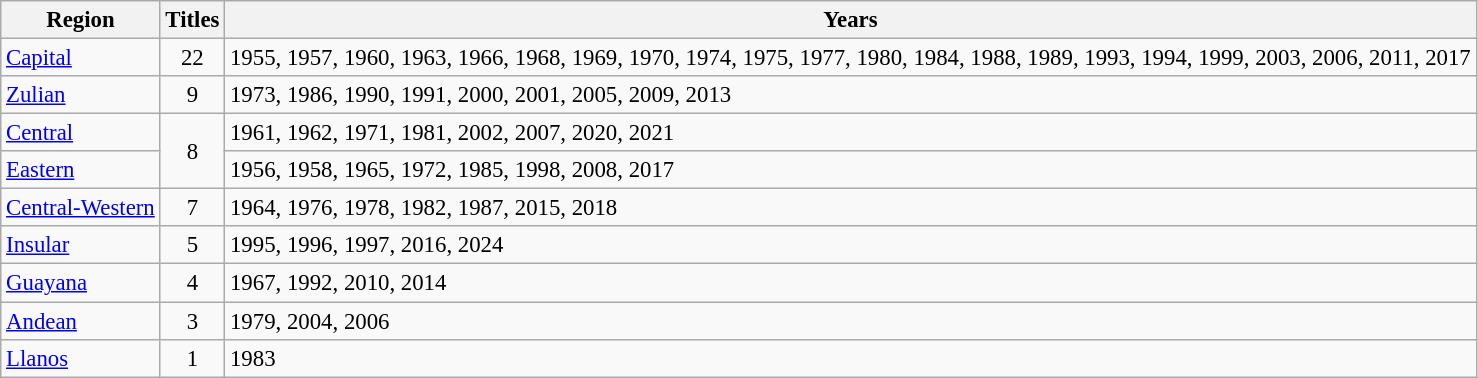<table class="wikitable sortable" style="font-size: 95%;">
<tr>
<th>Region</th>
<th>Titles</th>
<th>Years</th>
</tr>
<tr>
<td><a href='#'>Capital</a></td>
<td style="text-align:center;">22</td>
<td>1955, 1957, 1960, 1963, 1966, 1968, 1969, 1970, 1974, 1975, 1977, 1980, 1984, 1988, 1989, 1993, 1994, 1999, 2003, 2006, 2011, 2017</td>
</tr>
<tr>
<td><a href='#'>Zulian</a></td>
<td style="text-align:center;">9</td>
<td>1973, 1986, 1990, 1991, 2000, 2001, 2005, 2009, 2013</td>
</tr>
<tr>
<td><a href='#'>Central</a></td>
<td rowspan="2" style="text-align:center;">8</td>
<td>1961, 1962, 1971, 1981, 2002, 2007, 2020, 2021</td>
</tr>
<tr>
<td><a href='#'>Eastern</a></td>
<td>1956, 1958, 1965, 1972, 1985, 1998, 2008, 2017</td>
</tr>
<tr>
<td><a href='#'>Central-Western</a></td>
<td style="text-align:center;">7</td>
<td>1964, 1976, 1978, 1982, 1987, 2015, 2018</td>
</tr>
<tr>
<td><a href='#'>Insular</a></td>
<td style="text-align:center;">5</td>
<td>1995, 1996, 1997, 2016, 2024</td>
</tr>
<tr>
<td><a href='#'>Guayana</a></td>
<td style="text-align:center;">4</td>
<td>1967, 1992, 2010, 2014</td>
</tr>
<tr>
<td><a href='#'>Andean</a></td>
<td style="text-align:center;">3</td>
<td>1979, 2004, 2006</td>
</tr>
<tr>
<td><a href='#'>Llanos</a></td>
<td style="text-align:center;">1</td>
<td>1983</td>
</tr>
</table>
